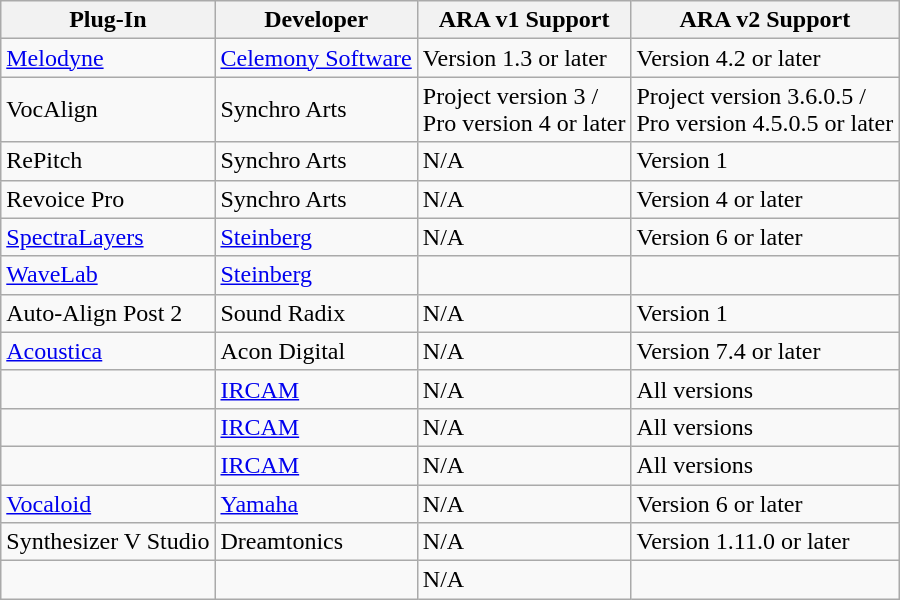<table class="wikitable">
<tr>
<th>Plug-In</th>
<th>Developer</th>
<th>ARA v1 Support</th>
<th>ARA v2 Support</th>
</tr>
<tr>
<td><a href='#'>Melodyne</a></td>
<td><a href='#'>Celemony Software</a></td>
<td>Version 1.3 or later</td>
<td>Version 4.2 or later</td>
</tr>
<tr>
<td>VocAlign</td>
<td>Synchro Arts</td>
<td>Project version 3 /<br>Pro version 4 or later</td>
<td>Project version 3.6.0.5 /<br>Pro version 4.5.0.5 or later</td>
</tr>
<tr>
<td>RePitch</td>
<td>Synchro Arts</td>
<td>N/A</td>
<td>Version 1</td>
</tr>
<tr>
<td>Revoice Pro</td>
<td>Synchro Arts</td>
<td>N/A</td>
<td>Version 4 or later</td>
</tr>
<tr>
<td><a href='#'>SpectraLayers</a></td>
<td><a href='#'>Steinberg</a></td>
<td>N/A</td>
<td>Version 6 or later</td>
</tr>
<tr>
<td><a href='#'>WaveLab</a></td>
<td><a href='#'>Steinberg</a></td>
<td></td>
<td></td>
</tr>
<tr>
<td>Auto-Align Post 2</td>
<td>Sound Radix</td>
<td>N/A</td>
<td>Version 1</td>
</tr>
<tr>
<td><a href='#'>Acoustica</a></td>
<td>Acon Digital</td>
<td>N/A</td>
<td>Version 7.4 or later</td>
</tr>
<tr>
<td></td>
<td><a href='#'>IRCAM</a></td>
<td>N/A</td>
<td>All versions</td>
</tr>
<tr>
<td></td>
<td><a href='#'>IRCAM</a></td>
<td>N/A</td>
<td>All versions</td>
</tr>
<tr>
<td></td>
<td><a href='#'>IRCAM</a></td>
<td>N/A</td>
<td>All versions</td>
</tr>
<tr>
<td><a href='#'>Vocaloid</a></td>
<td><a href='#'>Yamaha</a></td>
<td>N/A</td>
<td>Version 6 or later</td>
</tr>
<tr>
<td>Synthesizer V Studio</td>
<td>Dreamtonics</td>
<td>N/A</td>
<td>Version 1.11.0 or later</td>
</tr>
<tr>
<td></td>
<td></td>
<td>N/A</td>
<td></td>
</tr>
</table>
